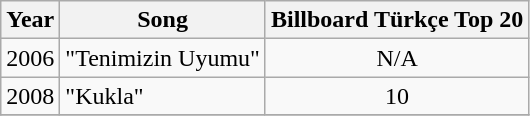<table class="wikitable">
<tr>
<th>Year</th>
<th>Song</th>
<th>Billboard Türkçe Top 20</th>
</tr>
<tr>
<td>2006</td>
<td>"Tenimizin Uyumu"</td>
<td align="center">N/A</td>
</tr>
<tr>
<td>2008</td>
<td>"Kukla"</td>
<td align="center">10</td>
</tr>
<tr>
</tr>
</table>
